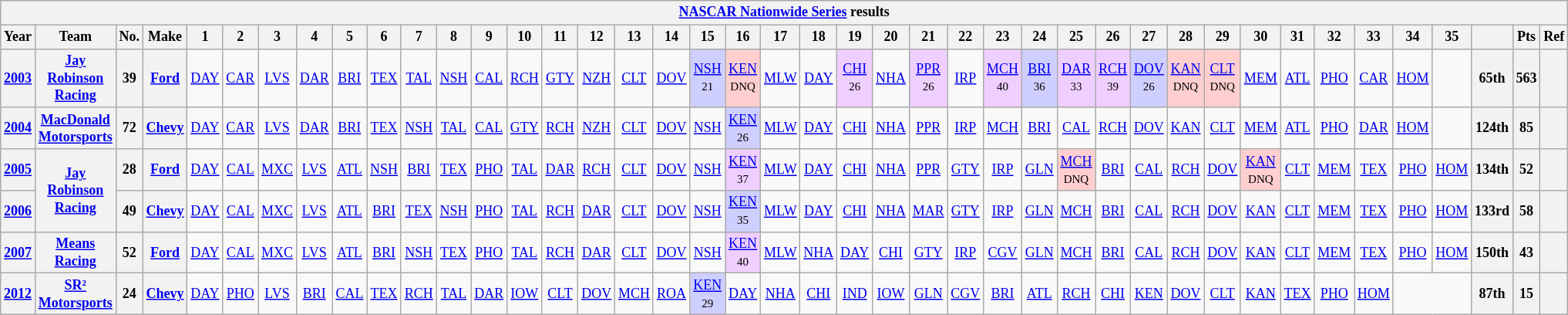<table class="wikitable" style="text-align:center; font-size:75%">
<tr>
<th colspan=42><a href='#'>NASCAR Nationwide Series</a> results</th>
</tr>
<tr>
<th>Year</th>
<th>Team</th>
<th>No.</th>
<th>Make</th>
<th>1</th>
<th>2</th>
<th>3</th>
<th>4</th>
<th>5</th>
<th>6</th>
<th>7</th>
<th>8</th>
<th>9</th>
<th>10</th>
<th>11</th>
<th>12</th>
<th>13</th>
<th>14</th>
<th>15</th>
<th>16</th>
<th>17</th>
<th>18</th>
<th>19</th>
<th>20</th>
<th>21</th>
<th>22</th>
<th>23</th>
<th>24</th>
<th>25</th>
<th>26</th>
<th>27</th>
<th>28</th>
<th>29</th>
<th>30</th>
<th>31</th>
<th>32</th>
<th>33</th>
<th>34</th>
<th>35</th>
<th></th>
<th>Pts</th>
<th>Ref</th>
</tr>
<tr>
<th><a href='#'>2003</a></th>
<th><a href='#'>Jay Robinson Racing</a></th>
<th>39</th>
<th><a href='#'>Ford</a></th>
<td><a href='#'>DAY</a></td>
<td><a href='#'>CAR</a></td>
<td><a href='#'>LVS</a></td>
<td><a href='#'>DAR</a></td>
<td><a href='#'>BRI</a></td>
<td><a href='#'>TEX</a></td>
<td><a href='#'>TAL</a></td>
<td><a href='#'>NSH</a></td>
<td><a href='#'>CAL</a></td>
<td><a href='#'>RCH</a></td>
<td><a href='#'>GTY</a></td>
<td><a href='#'>NZH</a></td>
<td><a href='#'>CLT</a></td>
<td><a href='#'>DOV</a></td>
<td style="background:#CFCFFF;"><a href='#'>NSH</a><br><small>21</small></td>
<td style="background:#FFCFCF;"><a href='#'>KEN</a><br><small>DNQ</small></td>
<td><a href='#'>MLW</a></td>
<td><a href='#'>DAY</a></td>
<td style="background:#EFCFFF;"><a href='#'>CHI</a><br><small>26</small></td>
<td><a href='#'>NHA</a></td>
<td style="background:#EFCFFF;"><a href='#'>PPR</a><br><small>26</small></td>
<td><a href='#'>IRP</a></td>
<td style="background:#EFCFFF;"><a href='#'>MCH</a><br><small>40</small></td>
<td style="background:#CFCFFF;"><a href='#'>BRI</a><br><small>36</small></td>
<td style="background:#EFCFFF;"><a href='#'>DAR</a><br><small>33</small></td>
<td style="background:#EFCFFF;"><a href='#'>RCH</a><br><small>39</small></td>
<td style="background:#CFCFFF;"><a href='#'>DOV</a><br><small>26</small></td>
<td style="background:#FFCFCF;"><a href='#'>KAN</a><br><small>DNQ</small></td>
<td style="background:#FFCFCF;"><a href='#'>CLT</a><br><small>DNQ</small></td>
<td><a href='#'>MEM</a></td>
<td><a href='#'>ATL</a></td>
<td><a href='#'>PHO</a></td>
<td><a href='#'>CAR</a></td>
<td><a href='#'>HOM</a></td>
<td></td>
<th>65th</th>
<th>563</th>
<th></th>
</tr>
<tr>
<th><a href='#'>2004</a></th>
<th><a href='#'>MacDonald Motorsports</a></th>
<th>72</th>
<th><a href='#'>Chevy</a></th>
<td><a href='#'>DAY</a></td>
<td><a href='#'>CAR</a></td>
<td><a href='#'>LVS</a></td>
<td><a href='#'>DAR</a></td>
<td><a href='#'>BRI</a></td>
<td><a href='#'>TEX</a></td>
<td><a href='#'>NSH</a></td>
<td><a href='#'>TAL</a></td>
<td><a href='#'>CAL</a></td>
<td><a href='#'>GTY</a></td>
<td><a href='#'>RCH</a></td>
<td><a href='#'>NZH</a></td>
<td><a href='#'>CLT</a></td>
<td><a href='#'>DOV</a></td>
<td><a href='#'>NSH</a></td>
<td style="background:#CFCFFF;"><a href='#'>KEN</a><br><small>26</small></td>
<td><a href='#'>MLW</a></td>
<td><a href='#'>DAY</a></td>
<td><a href='#'>CHI</a></td>
<td><a href='#'>NHA</a></td>
<td><a href='#'>PPR</a></td>
<td><a href='#'>IRP</a></td>
<td><a href='#'>MCH</a></td>
<td><a href='#'>BRI</a></td>
<td><a href='#'>CAL</a></td>
<td><a href='#'>RCH</a></td>
<td><a href='#'>DOV</a></td>
<td><a href='#'>KAN</a></td>
<td><a href='#'>CLT</a></td>
<td><a href='#'>MEM</a></td>
<td><a href='#'>ATL</a></td>
<td><a href='#'>PHO</a></td>
<td><a href='#'>DAR</a></td>
<td><a href='#'>HOM</a></td>
<td></td>
<th>124th</th>
<th>85</th>
<th></th>
</tr>
<tr>
<th><a href='#'>2005</a></th>
<th rowspan=2><a href='#'>Jay Robinson Racing</a></th>
<th>28</th>
<th><a href='#'>Ford</a></th>
<td><a href='#'>DAY</a></td>
<td><a href='#'>CAL</a></td>
<td><a href='#'>MXC</a></td>
<td><a href='#'>LVS</a></td>
<td><a href='#'>ATL</a></td>
<td><a href='#'>NSH</a></td>
<td><a href='#'>BRI</a></td>
<td><a href='#'>TEX</a></td>
<td><a href='#'>PHO</a></td>
<td><a href='#'>TAL</a></td>
<td><a href='#'>DAR</a></td>
<td><a href='#'>RCH</a></td>
<td><a href='#'>CLT</a></td>
<td><a href='#'>DOV</a></td>
<td><a href='#'>NSH</a></td>
<td style="background:#EFCFFF;"><a href='#'>KEN</a><br><small>37</small></td>
<td><a href='#'>MLW</a></td>
<td><a href='#'>DAY</a></td>
<td><a href='#'>CHI</a></td>
<td><a href='#'>NHA</a></td>
<td><a href='#'>PPR</a></td>
<td><a href='#'>GTY</a></td>
<td><a href='#'>IRP</a></td>
<td><a href='#'>GLN</a></td>
<td style="background:#FFCFCF;"><a href='#'>MCH</a><br><small>DNQ</small></td>
<td><a href='#'>BRI</a></td>
<td><a href='#'>CAL</a></td>
<td><a href='#'>RCH</a></td>
<td><a href='#'>DOV</a></td>
<td style="background:#FFCFCF;"><a href='#'>KAN</a><br><small>DNQ</small></td>
<td><a href='#'>CLT</a></td>
<td><a href='#'>MEM</a></td>
<td><a href='#'>TEX</a></td>
<td><a href='#'>PHO</a></td>
<td><a href='#'>HOM</a></td>
<th>134th</th>
<th>52</th>
<th></th>
</tr>
<tr>
<th><a href='#'>2006</a></th>
<th>49</th>
<th><a href='#'>Chevy</a></th>
<td><a href='#'>DAY</a></td>
<td><a href='#'>CAL</a></td>
<td><a href='#'>MXC</a></td>
<td><a href='#'>LVS</a></td>
<td><a href='#'>ATL</a></td>
<td><a href='#'>BRI</a></td>
<td><a href='#'>TEX</a></td>
<td><a href='#'>NSH</a></td>
<td><a href='#'>PHO</a></td>
<td><a href='#'>TAL</a></td>
<td><a href='#'>RCH</a></td>
<td><a href='#'>DAR</a></td>
<td><a href='#'>CLT</a></td>
<td><a href='#'>DOV</a></td>
<td><a href='#'>NSH</a></td>
<td style="background:#CFCFFF;"><a href='#'>KEN</a><br><small>35</small></td>
<td><a href='#'>MLW</a></td>
<td><a href='#'>DAY</a></td>
<td><a href='#'>CHI</a></td>
<td><a href='#'>NHA</a></td>
<td><a href='#'>MAR</a></td>
<td><a href='#'>GTY</a></td>
<td><a href='#'>IRP</a></td>
<td><a href='#'>GLN</a></td>
<td><a href='#'>MCH</a></td>
<td><a href='#'>BRI</a></td>
<td><a href='#'>CAL</a></td>
<td><a href='#'>RCH</a></td>
<td><a href='#'>DOV</a></td>
<td><a href='#'>KAN</a></td>
<td><a href='#'>CLT</a></td>
<td><a href='#'>MEM</a></td>
<td><a href='#'>TEX</a></td>
<td><a href='#'>PHO</a></td>
<td><a href='#'>HOM</a></td>
<th>133rd</th>
<th>58</th>
<th></th>
</tr>
<tr>
<th><a href='#'>2007</a></th>
<th><a href='#'>Means Racing</a></th>
<th>52</th>
<th><a href='#'>Ford</a></th>
<td><a href='#'>DAY</a></td>
<td><a href='#'>CAL</a></td>
<td><a href='#'>MXC</a></td>
<td><a href='#'>LVS</a></td>
<td><a href='#'>ATL</a></td>
<td><a href='#'>BRI</a></td>
<td><a href='#'>NSH</a></td>
<td><a href='#'>TEX</a></td>
<td><a href='#'>PHO</a></td>
<td><a href='#'>TAL</a></td>
<td><a href='#'>RCH</a></td>
<td><a href='#'>DAR</a></td>
<td><a href='#'>CLT</a></td>
<td><a href='#'>DOV</a></td>
<td><a href='#'>NSH</a></td>
<td style="background:#EFCFFF;"><a href='#'>KEN</a><br><small>40</small></td>
<td><a href='#'>MLW</a></td>
<td><a href='#'>NHA</a></td>
<td><a href='#'>DAY</a></td>
<td><a href='#'>CHI</a></td>
<td><a href='#'>GTY</a></td>
<td><a href='#'>IRP</a></td>
<td><a href='#'>CGV</a></td>
<td><a href='#'>GLN</a></td>
<td><a href='#'>MCH</a></td>
<td><a href='#'>BRI</a></td>
<td><a href='#'>CAL</a></td>
<td><a href='#'>RCH</a></td>
<td><a href='#'>DOV</a></td>
<td><a href='#'>KAN</a></td>
<td><a href='#'>CLT</a></td>
<td><a href='#'>MEM</a></td>
<td><a href='#'>TEX</a></td>
<td><a href='#'>PHO</a></td>
<td><a href='#'>HOM</a></td>
<th>150th</th>
<th>43</th>
<th></th>
</tr>
<tr>
<th><a href='#'>2012</a></th>
<th><a href='#'>SR² Motorsports</a></th>
<th>24</th>
<th><a href='#'>Chevy</a></th>
<td><a href='#'>DAY</a></td>
<td><a href='#'>PHO</a></td>
<td><a href='#'>LVS</a></td>
<td><a href='#'>BRI</a></td>
<td><a href='#'>CAL</a></td>
<td><a href='#'>TEX</a></td>
<td><a href='#'>RCH</a></td>
<td><a href='#'>TAL</a></td>
<td><a href='#'>DAR</a></td>
<td><a href='#'>IOW</a></td>
<td><a href='#'>CLT</a></td>
<td><a href='#'>DOV</a></td>
<td><a href='#'>MCH</a></td>
<td><a href='#'>ROA</a></td>
<td style="background:#CFCFFF;"><a href='#'>KEN</a><br><small>29</small></td>
<td><a href='#'>DAY</a></td>
<td><a href='#'>NHA</a></td>
<td><a href='#'>CHI</a></td>
<td><a href='#'>IND</a></td>
<td><a href='#'>IOW</a></td>
<td><a href='#'>GLN</a></td>
<td><a href='#'>CGV</a></td>
<td><a href='#'>BRI</a></td>
<td><a href='#'>ATL</a></td>
<td><a href='#'>RCH</a></td>
<td><a href='#'>CHI</a></td>
<td><a href='#'>KEN</a></td>
<td><a href='#'>DOV</a></td>
<td><a href='#'>CLT</a></td>
<td><a href='#'>KAN</a></td>
<td><a href='#'>TEX</a></td>
<td><a href='#'>PHO</a></td>
<td><a href='#'>HOM</a></td>
<td colspan=2></td>
<th>87th</th>
<th>15</th>
<th></th>
</tr>
</table>
